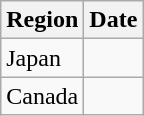<table class="wikitable">
<tr>
<th>Region</th>
<th>Date</th>
</tr>
<tr>
<td>Japan</td>
<td></td>
</tr>
<tr>
<td>Canada</td>
<td></td>
</tr>
</table>
